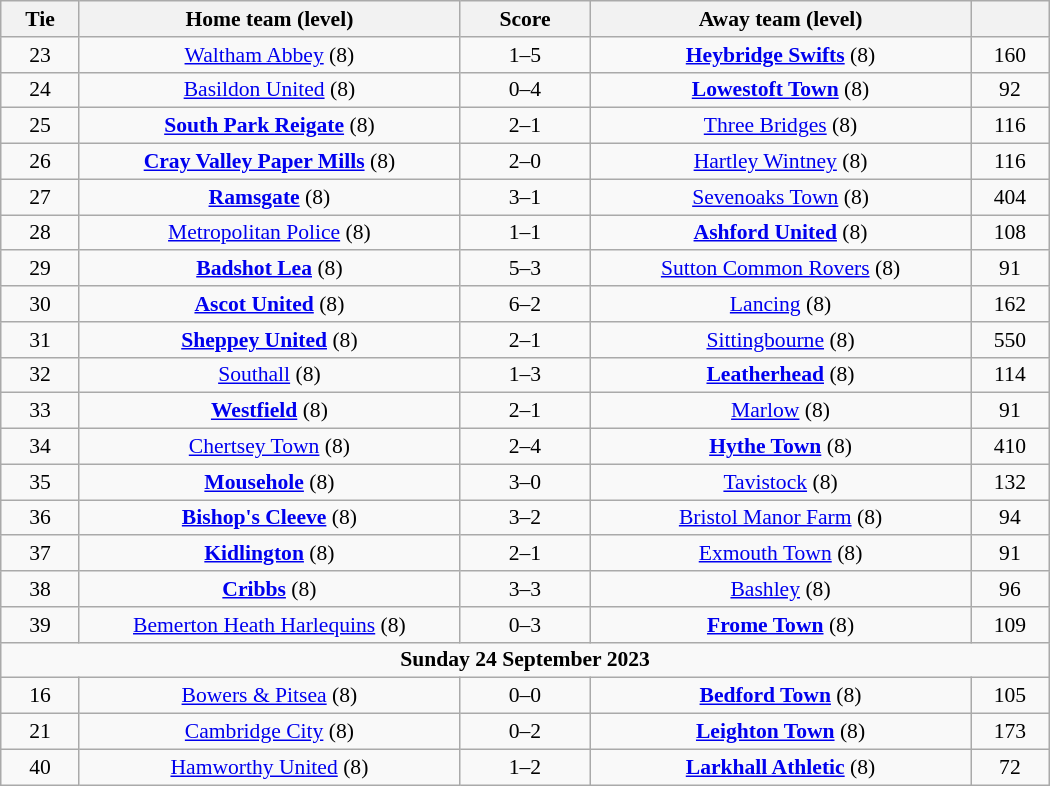<table class="wikitable" style="width:700px;text-align:center;font-size:90%">
<tr>
<th scope="col" style="width: 7.50%">Tie</th>
<th scope="col" style="width:36.25%">Home team (level)</th>
<th scope="col" style="width:12.50%">Score</th>
<th scope="col" style="width:36.25%">Away team (level)</th>
<th scope="col" style="width: 7.50%"></th>
</tr>
<tr>
<td>23</td>
<td><a href='#'>Waltham Abbey</a> (8)</td>
<td>1–5</td>
<td><strong><a href='#'>Heybridge Swifts</a></strong> (8)</td>
<td>160</td>
</tr>
<tr>
<td>24</td>
<td><a href='#'>Basildon United</a> (8)</td>
<td>0–4</td>
<td><strong><a href='#'>Lowestoft Town</a></strong> (8)</td>
<td>92</td>
</tr>
<tr>
<td>25</td>
<td><strong><a href='#'>South Park Reigate</a></strong> (8)</td>
<td>2–1</td>
<td><a href='#'>Three Bridges</a> (8)</td>
<td>116</td>
</tr>
<tr>
<td>26</td>
<td><strong><a href='#'>Cray Valley Paper Mills</a></strong> (8)</td>
<td>2–0</td>
<td><a href='#'>Hartley Wintney</a> (8)</td>
<td>116</td>
</tr>
<tr>
<td>27</td>
<td><strong><a href='#'>Ramsgate</a></strong> (8)</td>
<td>3–1</td>
<td><a href='#'>Sevenoaks Town</a> (8)</td>
<td>404</td>
</tr>
<tr>
<td>28</td>
<td><a href='#'>Metropolitan Police</a> (8)</td>
<td>1–1 </td>
<td><strong><a href='#'>Ashford United</a></strong> (8)</td>
<td>108</td>
</tr>
<tr>
<td>29</td>
<td><strong><a href='#'>Badshot Lea</a></strong> (8)</td>
<td>5–3</td>
<td><a href='#'>Sutton Common Rovers</a> (8)</td>
<td>91</td>
</tr>
<tr>
<td>30</td>
<td><strong><a href='#'>Ascot United</a></strong> (8)</td>
<td>6–2</td>
<td><a href='#'>Lancing</a> (8)</td>
<td>162</td>
</tr>
<tr>
<td>31</td>
<td><strong><a href='#'>Sheppey United</a></strong> (8)</td>
<td>2–1</td>
<td><a href='#'>Sittingbourne</a> (8)</td>
<td>550</td>
</tr>
<tr>
<td>32</td>
<td><a href='#'>Southall</a> (8)</td>
<td>1–3</td>
<td><strong><a href='#'>Leatherhead</a></strong> (8)</td>
<td>114</td>
</tr>
<tr>
<td>33</td>
<td><strong><a href='#'>Westfield</a></strong> (8)</td>
<td>2–1</td>
<td><a href='#'>Marlow</a> (8)</td>
<td>91</td>
</tr>
<tr>
<td>34</td>
<td><a href='#'>Chertsey Town</a> (8)</td>
<td>2–4</td>
<td><strong><a href='#'>Hythe Town</a></strong> (8)</td>
<td>410</td>
</tr>
<tr>
<td>35</td>
<td><strong><a href='#'>Mousehole</a></strong> (8)</td>
<td>3–0</td>
<td><a href='#'>Tavistock</a> (8)</td>
<td>132</td>
</tr>
<tr>
<td>36</td>
<td><strong><a href='#'>Bishop's Cleeve</a></strong> (8)</td>
<td>3–2</td>
<td><a href='#'>Bristol Manor Farm</a> (8)</td>
<td>94</td>
</tr>
<tr>
<td>37</td>
<td><strong><a href='#'>Kidlington</a></strong> (8)</td>
<td>2–1</td>
<td><a href='#'>Exmouth Town</a> (8)</td>
<td>91</td>
</tr>
<tr>
<td>38</td>
<td><strong><a href='#'>Cribbs</a></strong> (8)</td>
<td>3–3 </td>
<td><a href='#'>Bashley</a> (8)</td>
<td>96</td>
</tr>
<tr>
<td>39</td>
<td><a href='#'>Bemerton Heath Harlequins</a> (8)</td>
<td>0–3</td>
<td><strong><a href='#'>Frome Town</a></strong> (8)</td>
<td>109</td>
</tr>
<tr>
<td colspan="5"><strong>Sunday 24 September 2023</strong></td>
</tr>
<tr>
<td>16</td>
<td><a href='#'>Bowers & Pitsea</a> (8)</td>
<td>0–0 </td>
<td><strong><a href='#'>Bedford Town</a></strong> (8)</td>
<td>105</td>
</tr>
<tr>
<td>21</td>
<td><a href='#'>Cambridge City</a> (8)</td>
<td>0–2</td>
<td><strong><a href='#'>Leighton Town</a></strong> (8)</td>
<td>173</td>
</tr>
<tr>
<td>40</td>
<td><a href='#'>Hamworthy United</a> (8)</td>
<td>1–2</td>
<td><strong><a href='#'>Larkhall Athletic</a></strong> (8)</td>
<td>72</td>
</tr>
</table>
